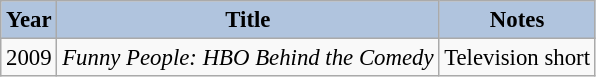<table class="wikitable" style="font-size:95%;">
<tr>
<th style="background:#B0C4DE;">Year</th>
<th style="background:#B0C4DE;">Title</th>
<th style="background:#B0C4DE;">Notes</th>
</tr>
<tr>
<td>2009</td>
<td><em>Funny People: HBO Behind the Comedy</em></td>
<td>Television short</td>
</tr>
</table>
